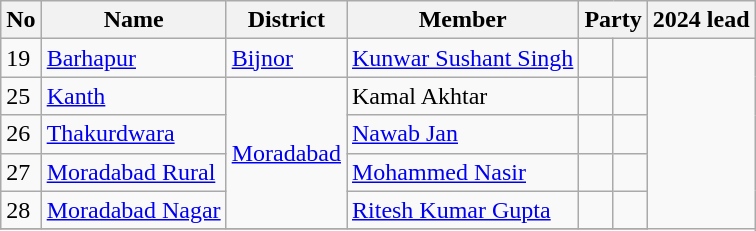<table class="wikitable sortable">
<tr>
<th>No</th>
<th>Name</th>
<th>District</th>
<th>Member</th>
<th colspan="2">Party</th>
<th colspan="2">2024 lead</th>
</tr>
<tr>
<td>19</td>
<td><a href='#'>Barhapur</a></td>
<td><a href='#'>Bijnor</a></td>
<td><a href='#'>Kunwar Sushant Singh</a></td>
<td></td>
<td></td>
</tr>
<tr>
<td>25</td>
<td><a href='#'>Kanth</a></td>
<td rowspan="4"><a href='#'>Moradabad</a></td>
<td>Kamal Akhtar</td>
<td></td>
<td></td>
</tr>
<tr>
<td>26</td>
<td><a href='#'>Thakurdwara</a></td>
<td><a href='#'>Nawab Jan</a></td>
<td></td>
<td></td>
</tr>
<tr>
<td>27</td>
<td><a href='#'>Moradabad Rural</a></td>
<td><a href='#'>Mohammed Nasir</a></td>
<td></td>
<td></td>
</tr>
<tr>
<td>28</td>
<td><a href='#'>Moradabad Nagar</a></td>
<td><a href='#'>Ritesh Kumar Gupta</a></td>
<td></td>
<td></td>
</tr>
<tr>
</tr>
</table>
